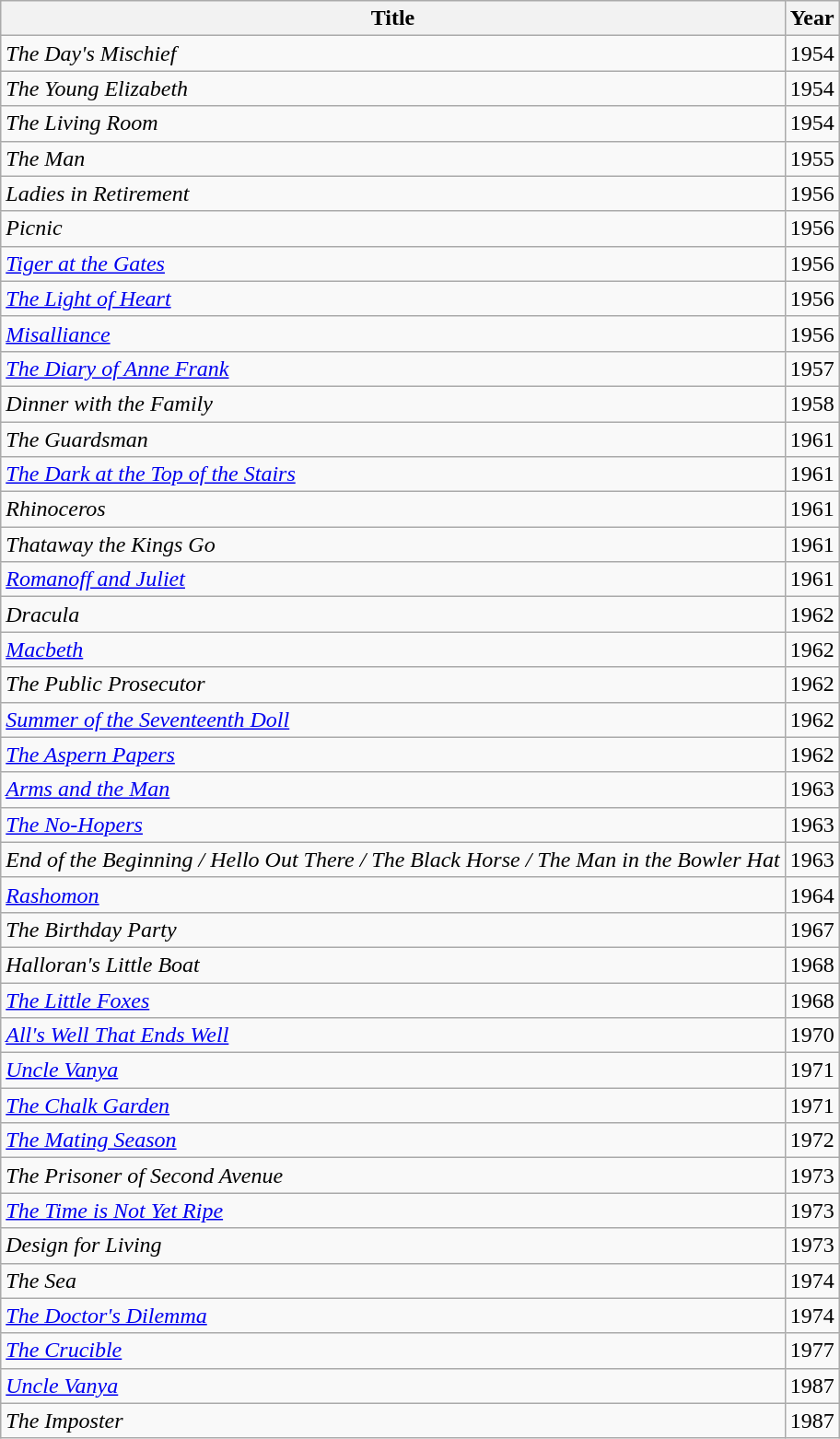<table class="wikitable">
<tr>
<th>Title</th>
<th>Year</th>
</tr>
<tr>
<td><em>The Day's Mischief</em></td>
<td>1954</td>
</tr>
<tr>
<td><em>The Young Elizabeth</em></td>
<td>1954</td>
</tr>
<tr>
<td><em>The Living Room</em></td>
<td>1954</td>
</tr>
<tr>
<td><em>The Man</em></td>
<td>1955</td>
</tr>
<tr>
<td><em>Ladies in Retirement</em></td>
<td>1956</td>
</tr>
<tr>
<td><em>Picnic</em></td>
<td>1956</td>
</tr>
<tr>
<td><em><a href='#'>Tiger at the Gates</a></em></td>
<td>1956</td>
</tr>
<tr>
<td><em><a href='#'>The Light of Heart</a></em></td>
<td>1956</td>
</tr>
<tr>
<td><em><a href='#'>Misalliance</a></em></td>
<td>1956</td>
</tr>
<tr>
<td><em><a href='#'>The Diary of Anne Frank</a></em></td>
<td>1957</td>
</tr>
<tr>
<td><em>Dinner with the Family</em></td>
<td>1958</td>
</tr>
<tr>
<td><em>The Guardsman</em></td>
<td>1961</td>
</tr>
<tr>
<td><em><a href='#'>The Dark at the Top of the Stairs</a></em></td>
<td>1961</td>
</tr>
<tr>
<td><em>Rhinoceros</em></td>
<td>1961</td>
</tr>
<tr>
<td><em>Thataway the Kings Go</em></td>
<td>1961</td>
</tr>
<tr>
<td><em><a href='#'>Romanoff and Juliet</a></em></td>
<td>1961</td>
</tr>
<tr>
<td><em>Dracula</em></td>
<td>1962</td>
</tr>
<tr>
<td><em><a href='#'>Macbeth</a></em></td>
<td>1962</td>
</tr>
<tr>
<td><em>The Public Prosecutor</em></td>
<td>1962</td>
</tr>
<tr>
<td><em><a href='#'>Summer of the Seventeenth Doll</a></em></td>
<td>1962</td>
</tr>
<tr>
<td><em><a href='#'>The Aspern Papers</a></em></td>
<td>1962</td>
</tr>
<tr>
<td><em><a href='#'>Arms and the Man</a></em></td>
<td>1963</td>
</tr>
<tr>
<td><em><a href='#'>The No-Hopers</a></em></td>
<td>1963</td>
</tr>
<tr>
<td><em>End of the Beginning / Hello Out There / The Black Horse / The Man in the Bowler Hat</em></td>
<td>1963</td>
</tr>
<tr>
<td><em><a href='#'>Rashomon</a></em></td>
<td>1964</td>
</tr>
<tr>
<td><em>The Birthday Party</em></td>
<td>1967</td>
</tr>
<tr>
<td><em>Halloran's Little Boat</em></td>
<td>1968</td>
</tr>
<tr>
<td><em><a href='#'>The Little Foxes</a></em></td>
<td>1968</td>
</tr>
<tr>
<td><em><a href='#'>All's Well That Ends Well</a></em></td>
<td>1970</td>
</tr>
<tr>
<td><em><a href='#'>Uncle Vanya</a></em></td>
<td>1971</td>
</tr>
<tr>
<td><em><a href='#'>The Chalk Garden</a></em></td>
<td>1971</td>
</tr>
<tr>
<td><em><a href='#'>The Mating Season</a></em></td>
<td>1972</td>
</tr>
<tr>
<td><em>The Prisoner of Second Avenue</em></td>
<td>1973</td>
</tr>
<tr>
<td><em><a href='#'>The Time is Not Yet Ripe</a></em></td>
<td>1973</td>
</tr>
<tr>
<td><em>Design for Living</em></td>
<td>1973</td>
</tr>
<tr>
<td><em>The Sea</em></td>
<td>1974</td>
</tr>
<tr>
<td><em><a href='#'>The Doctor's Dilemma</a></em></td>
<td>1974</td>
</tr>
<tr>
<td><em><a href='#'>The Crucible</a></em></td>
<td>1977</td>
</tr>
<tr>
<td><em><a href='#'>Uncle Vanya</a></em></td>
<td>1987</td>
</tr>
<tr>
<td><em>The Imposter</em></td>
<td>1987</td>
</tr>
</table>
